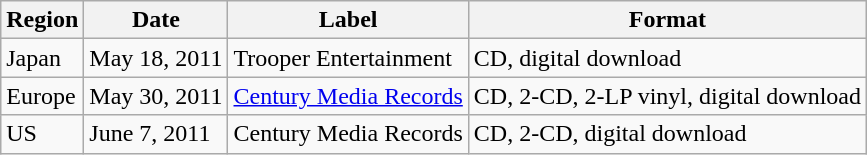<table class="wikitable">
<tr>
<th>Region</th>
<th>Date</th>
<th>Label</th>
<th>Format</th>
</tr>
<tr>
<td>Japan</td>
<td>May 18, 2011</td>
<td>Trooper Entertainment</td>
<td>CD, digital download</td>
</tr>
<tr>
<td>Europe</td>
<td>May 30, 2011</td>
<td><a href='#'>Century Media Records</a></td>
<td>CD, 2-CD, 2-LP vinyl, digital download</td>
</tr>
<tr>
<td>US</td>
<td>June 7, 2011</td>
<td>Century Media Records</td>
<td>CD, 2-CD, digital download</td>
</tr>
</table>
